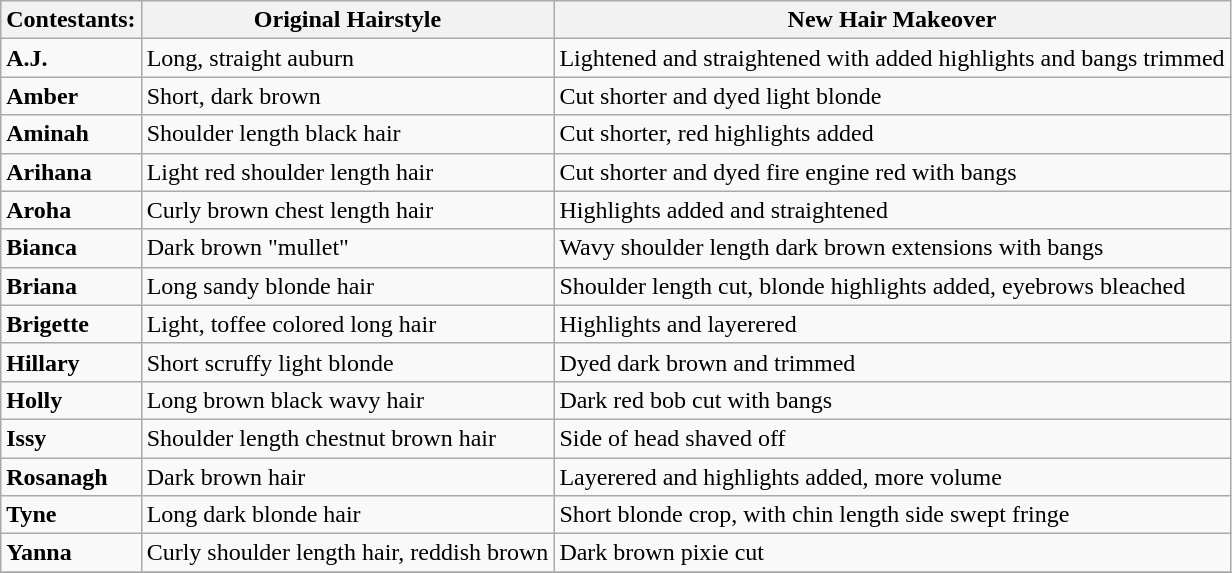<table class="wikitable">
<tr>
<th>Contestants:</th>
<th>Original Hairstyle</th>
<th>New Hair Makeover</th>
</tr>
<tr>
<td><strong>A.J.</strong></td>
<td>Long, straight auburn</td>
<td>Lightened and straightened with added highlights and bangs trimmed</td>
</tr>
<tr>
<td><strong>Amber</strong></td>
<td>Short, dark brown</td>
<td>Cut shorter and dyed light blonde</td>
</tr>
<tr>
<td><strong>Aminah</strong></td>
<td>Shoulder length black hair</td>
<td>Cut shorter, red highlights added</td>
</tr>
<tr>
<td><strong>Arihana</strong></td>
<td>Light red shoulder length hair</td>
<td>Cut shorter and dyed fire engine red with bangs</td>
</tr>
<tr>
<td><strong>Aroha</strong></td>
<td>Curly brown chest length hair</td>
<td>Highlights added and straightened</td>
</tr>
<tr>
<td><strong>Bianca</strong></td>
<td>Dark brown "mullet"</td>
<td>Wavy shoulder length dark brown extensions with bangs</td>
</tr>
<tr>
<td><strong>Briana</strong></td>
<td>Long sandy blonde hair</td>
<td>Shoulder length cut, blonde highlights added, eyebrows bleached</td>
</tr>
<tr>
<td><strong>Brigette</strong></td>
<td>Light, toffee colored long hair</td>
<td>Highlights and layerered</td>
</tr>
<tr>
<td><strong>Hillary</strong></td>
<td>Short scruffy light blonde</td>
<td>Dyed dark brown and trimmed</td>
</tr>
<tr>
<td><strong>Holly</strong></td>
<td>Long brown black wavy hair</td>
<td>Dark red bob cut with bangs</td>
</tr>
<tr>
<td><strong>Issy</strong></td>
<td>Shoulder length chestnut brown hair</td>
<td>Side of head shaved off</td>
</tr>
<tr>
<td><strong>Rosanagh</strong></td>
<td>Dark brown hair</td>
<td>Layerered and highlights added, more volume</td>
</tr>
<tr>
<td><strong>Tyne</strong></td>
<td>Long dark blonde hair</td>
<td>Short blonde crop, with chin length side swept fringe</td>
</tr>
<tr>
<td><strong>Yanna</strong></td>
<td>Curly shoulder length hair, reddish brown</td>
<td>Dark brown pixie cut</td>
</tr>
<tr>
</tr>
</table>
